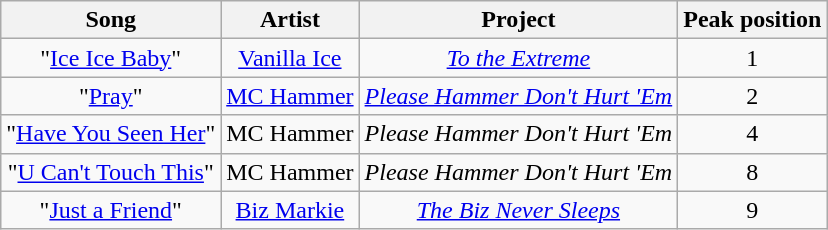<table class="wikitable sortable plainrowheaders" style="text-align:center;">
<tr>
<th scope="col">Song</th>
<th scope="col">Artist</th>
<th scope="col">Project</th>
<th scope="col">Peak position</th>
</tr>
<tr>
<td>"<a href='#'>Ice Ice Baby</a>"</td>
<td><a href='#'>Vanilla Ice</a></td>
<td><em><a href='#'>To the Extreme</a></em></td>
<td>1</td>
</tr>
<tr>
<td>"<a href='#'>Pray</a>"</td>
<td><a href='#'>MC Hammer</a></td>
<td><em><a href='#'>Please Hammer Don't Hurt 'Em</a></em></td>
<td>2</td>
</tr>
<tr>
<td>"<a href='#'>Have You Seen Her</a>"</td>
<td>MC Hammer</td>
<td><em>Please Hammer Don't Hurt 'Em</em></td>
<td>4</td>
</tr>
<tr>
<td>"<a href='#'>U Can't Touch This</a>"</td>
<td>MC Hammer</td>
<td><em>Please Hammer Don't Hurt 'Em</em></td>
<td>8</td>
</tr>
<tr>
<td>"<a href='#'>Just a Friend</a>"</td>
<td><a href='#'>Biz Markie</a></td>
<td><em><a href='#'>The Biz Never Sleeps</a></em></td>
<td>9</td>
</tr>
</table>
